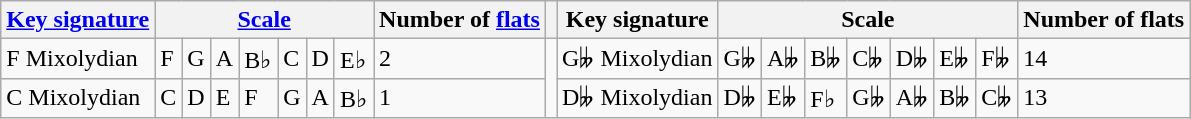<table class="wikitable">
<tr>
<th><a href='#'>Key signature</a></th>
<th colspan="7"><a href='#'>Scale</a></th>
<th>Number of <a href='#'>flats</a></th>
<th></th>
<th>Key signature</th>
<th colspan="7">Scale</th>
<th>Number of flats</th>
</tr>
<tr>
<td>F Mixolydian</td>
<td>F</td>
<td>G</td>
<td>A</td>
<td>B♭</td>
<td>C</td>
<td>D</td>
<td>E♭</td>
<td>2</td>
<td rowspan="2"></td>
<td>G𝄫 Mixolydian</td>
<td>G𝄫</td>
<td>A𝄫</td>
<td>B𝄫</td>
<td>C𝄫</td>
<td>D𝄫</td>
<td>E𝄫</td>
<td>F𝄫</td>
<td>14</td>
</tr>
<tr>
<td>C Mixolydian</td>
<td>C</td>
<td>D</td>
<td>E</td>
<td>F</td>
<td>G</td>
<td>A</td>
<td>B♭</td>
<td>1</td>
<td>D𝄫 Mixolydian</td>
<td>D𝄫</td>
<td>E𝄫</td>
<td>F♭</td>
<td>G𝄫</td>
<td>A𝄫</td>
<td>B𝄫</td>
<td>C𝄫</td>
<td>13</td>
</tr>
</table>
